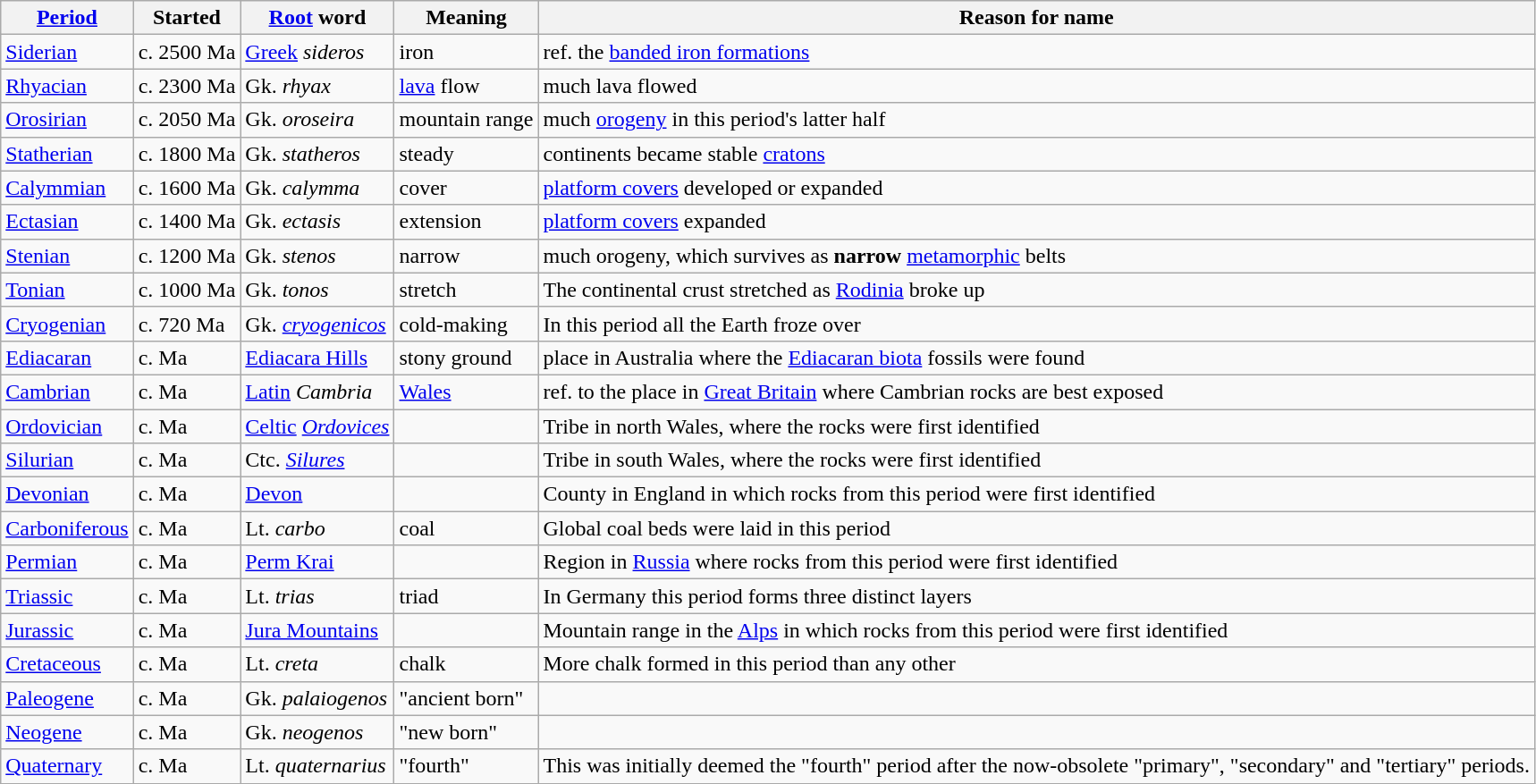<table class="wikitable">
<tr>
<th><a href='#'>Period</a></th>
<th>Started</th>
<th><a href='#'>Root</a> word</th>
<th>Meaning</th>
<th>Reason for name</th>
</tr>
<tr>
<td><a href='#'>Siderian</a></td>
<td>c. 2500 Ma</td>
<td><a href='#'>Greek</a> <em>sideros</em></td>
<td>iron</td>
<td>ref. the <a href='#'>banded iron formations</a></td>
</tr>
<tr>
<td><a href='#'>Rhyacian</a></td>
<td>c. 2300 Ma</td>
<td>Gk. <em>rhyax</em></td>
<td><a href='#'>lava</a> flow</td>
<td>much lava flowed</td>
</tr>
<tr>
<td><a href='#'>Orosirian</a></td>
<td>c. 2050 Ma</td>
<td>Gk. <em>oroseira</em></td>
<td>mountain range</td>
<td>much <a href='#'>orogeny</a> in this period's latter half</td>
</tr>
<tr>
<td><a href='#'>Statherian</a></td>
<td>c. 1800 Ma</td>
<td>Gk. <em>statheros</em></td>
<td>steady</td>
<td>continents became stable <a href='#'>cratons</a></td>
</tr>
<tr>
<td><a href='#'>Calymmian</a></td>
<td>c. 1600 Ma</td>
<td>Gk. <em>calymma</em></td>
<td>cover</td>
<td><a href='#'>platform covers</a> developed or expanded</td>
</tr>
<tr>
<td><a href='#'>Ectasian</a></td>
<td>c. 1400 Ma</td>
<td>Gk. <em>ectasis</em></td>
<td>extension</td>
<td><a href='#'>platform covers</a> expanded</td>
</tr>
<tr>
<td><a href='#'>Stenian</a></td>
<td>c. 1200 Ma</td>
<td>Gk. <em>stenos</em></td>
<td>narrow</td>
<td>much orogeny, which survives as <strong>narrow</strong> <a href='#'>metamorphic</a> belts</td>
</tr>
<tr>
<td><a href='#'>Tonian</a></td>
<td>c. 1000 Ma</td>
<td>Gk. <em>tonos</em></td>
<td>stretch</td>
<td>The continental crust stretched as <a href='#'>Rodinia</a> broke up</td>
</tr>
<tr>
<td><a href='#'>Cryogenian</a></td>
<td>c. 720 Ma</td>
<td>Gk. <em><a href='#'>cryogenicos</a></em></td>
<td>cold-making</td>
<td>In this period all the Earth froze over</td>
</tr>
<tr>
<td><a href='#'>Ediacaran</a></td>
<td>c.  Ma</td>
<td><a href='#'>Ediacara Hills</a></td>
<td>stony ground</td>
<td>place in Australia where the <a href='#'>Ediacaran biota</a> fossils were found</td>
</tr>
<tr>
<td><a href='#'>Cambrian</a></td>
<td>c.  Ma</td>
<td><a href='#'>Latin</a> <em>Cambria</em></td>
<td><a href='#'>Wales</a></td>
<td>ref. to the place in <a href='#'>Great Britain</a> where Cambrian rocks are best exposed</td>
</tr>
<tr>
<td><a href='#'>Ordovician</a></td>
<td>c.  Ma</td>
<td><a href='#'>Celtic</a> <em><a href='#'>Ordovices</a></em></td>
<td></td>
<td>Tribe in north Wales, where the rocks were first identified</td>
</tr>
<tr>
<td><a href='#'>Silurian</a></td>
<td>c.  Ma</td>
<td>Ctc.  <em><a href='#'>Silures</a></em></td>
<td></td>
<td>Tribe in south Wales, where the rocks were first identified</td>
</tr>
<tr>
<td><a href='#'>Devonian</a></td>
<td>c.  Ma</td>
<td><a href='#'>Devon</a></td>
<td></td>
<td>County in England in which rocks from this period were first identified</td>
</tr>
<tr>
<td><a href='#'>Carboniferous</a></td>
<td>c.  Ma</td>
<td>Lt. <em>carbo</em></td>
<td>coal</td>
<td>Global coal beds were laid in this period</td>
</tr>
<tr>
<td><a href='#'>Permian</a></td>
<td>c.  Ma</td>
<td><a href='#'>Perm Krai</a></td>
<td></td>
<td>Region in <a href='#'>Russia</a> where rocks from this period were first identified</td>
</tr>
<tr>
<td><a href='#'>Triassic</a></td>
<td>c.  Ma</td>
<td>Lt. <em>trias</em></td>
<td>triad</td>
<td>In Germany this period forms three distinct layers</td>
</tr>
<tr>
<td><a href='#'>Jurassic</a></td>
<td>c.  Ma</td>
<td><a href='#'>Jura Mountains</a></td>
<td></td>
<td>Mountain range in the <a href='#'>Alps</a> in which rocks from this period were first identified</td>
</tr>
<tr>
<td><a href='#'>Cretaceous</a></td>
<td>c.  Ma</td>
<td>Lt. <em>creta</em></td>
<td>chalk</td>
<td>More chalk formed in this period than any other</td>
</tr>
<tr>
<td><a href='#'>Paleogene</a></td>
<td>c.  Ma</td>
<td>Gk. <em>palaiogenos</em></td>
<td>"ancient born"</td>
<td></td>
</tr>
<tr>
<td><a href='#'>Neogene</a></td>
<td>c.  Ma</td>
<td>Gk. <em>neogenos</em></td>
<td>"new born"</td>
<td></td>
</tr>
<tr>
<td><a href='#'>Quaternary</a></td>
<td>c.  Ma</td>
<td>Lt. <em>quaternarius</em></td>
<td>"fourth"</td>
<td>This was initially deemed the "fourth" period after the now-obsolete "primary", "secondary" and "tertiary" periods.</td>
</tr>
</table>
